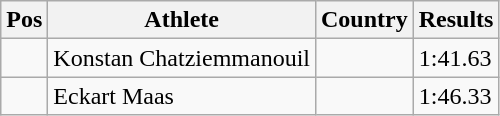<table class="wikitable">
<tr>
<th>Pos</th>
<th>Athlete</th>
<th>Country</th>
<th>Results</th>
</tr>
<tr>
<td align="center"></td>
<td>Konstan Chatziemmanouil</td>
<td></td>
<td>1:41.63</td>
</tr>
<tr>
<td align="center"></td>
<td>Eckart Maas</td>
<td></td>
<td>1:46.33</td>
</tr>
</table>
